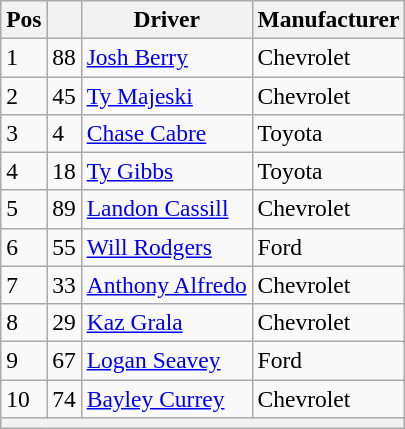<table class="wikitable" style="font-size:98%">
<tr>
<th>Pos</th>
<th></th>
<th>Driver</th>
<th>Manufacturer</th>
</tr>
<tr>
<td>1</td>
<td>88</td>
<td><a href='#'>Josh Berry</a></td>
<td>Chevrolet</td>
</tr>
<tr>
<td>2</td>
<td>45</td>
<td><a href='#'>Ty Majeski</a></td>
<td>Chevrolet</td>
</tr>
<tr>
<td>3</td>
<td>4</td>
<td><a href='#'>Chase Cabre</a></td>
<td>Toyota</td>
</tr>
<tr>
<td>4</td>
<td>18</td>
<td><a href='#'>Ty Gibbs</a></td>
<td>Toyota</td>
</tr>
<tr>
<td>5</td>
<td>89</td>
<td><a href='#'>Landon Cassill</a></td>
<td>Chevrolet</td>
</tr>
<tr>
<td>6</td>
<td>55</td>
<td><a href='#'>Will Rodgers</a></td>
<td>Ford</td>
</tr>
<tr>
<td>7</td>
<td>33</td>
<td><a href='#'>Anthony Alfredo</a></td>
<td>Chevrolet</td>
</tr>
<tr>
<td>8</td>
<td>29</td>
<td><a href='#'>Kaz Grala</a></td>
<td>Chevrolet</td>
</tr>
<tr>
<td>9</td>
<td>67</td>
<td><a href='#'>Logan Seavey</a></td>
<td>Ford</td>
</tr>
<tr>
<td>10</td>
<td>74</td>
<td><a href='#'>Bayley Currey</a></td>
<td>Chevrolet</td>
</tr>
<tr>
<th colspan=4></th>
</tr>
</table>
